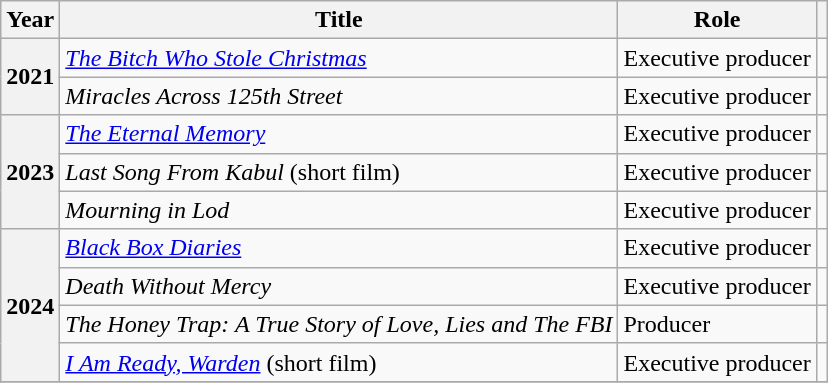<table class="wikitable plainrowheaders sortable">
<tr>
<th scope="col">Year</th>
<th scope="col">Title</th>
<th scope="col">Role</th>
<th scope="col" class="unsortable"></th>
</tr>
<tr>
<th scope="row" rowspan=2>2021</th>
<td><em><a href='#'>The Bitch Who Stole Christmas</a></em></td>
<td>Executive producer</td>
<td></td>
</tr>
<tr>
<td><em>Miracles Across 125th Street</em></td>
<td>Executive producer</td>
<td></td>
</tr>
<tr>
<th scope="row" rowspan=3>2023</th>
<td><em><a href='#'>The Eternal Memory</a></em></td>
<td>Executive producer</td>
<td></td>
</tr>
<tr>
<td><em>Last Song From Kabul</em> (short film)</td>
<td>Executive producer</td>
<td></td>
</tr>
<tr>
<td><em>Mourning in Lod</em></td>
<td>Executive producer</td>
<td></td>
</tr>
<tr>
<th scope="row" rowspan=4>2024</th>
<td><em><a href='#'>Black Box Diaries</a></em></td>
<td>Executive producer</td>
<td></td>
</tr>
<tr>
<td><em>Death Without Mercy</em></td>
<td>Executive producer</td>
<td></td>
</tr>
<tr>
<td><em>The Honey Trap: A True Story of Love, Lies and The FBI</em></td>
<td>Producer</td>
<td></td>
</tr>
<tr>
<td><em><a href='#'>I Am Ready, Warden</a></em> (short film)</td>
<td>Executive producer</td>
<td></td>
</tr>
<tr>
</tr>
</table>
